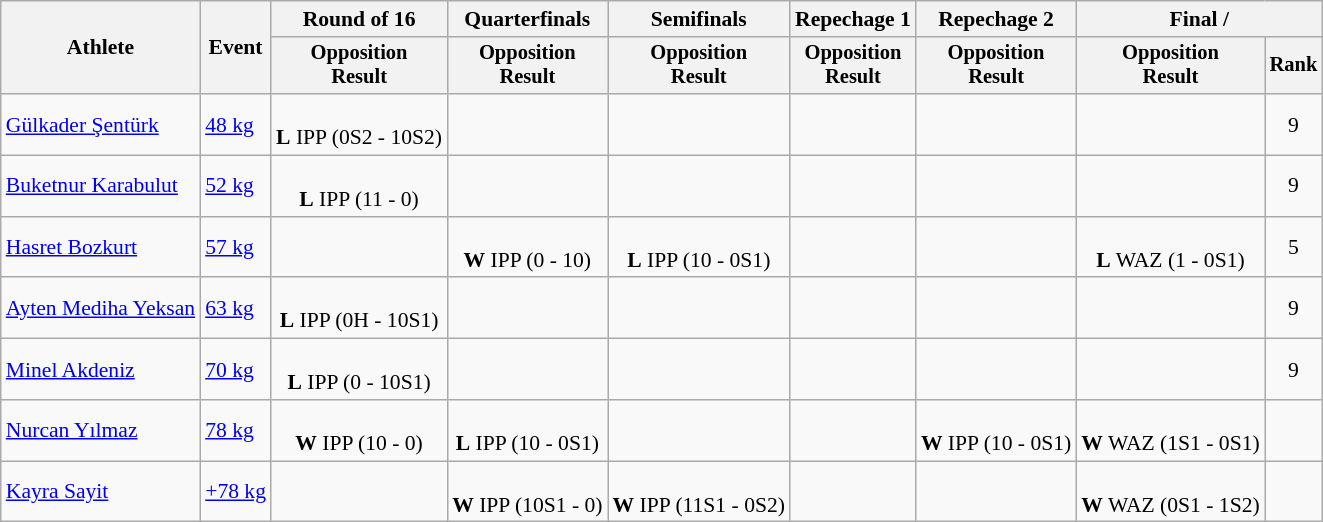<table class="wikitable" style="font-size:90%">
<tr>
<th rowspan="2">Athlete</th>
<th rowspan="2">Event</th>
<th>Round of 16</th>
<th>Quarterfinals</th>
<th>Semifinals</th>
<th>Repechage 1</th>
<th>Repechage 2</th>
<th colspan=2>Final / </th>
</tr>
<tr style="font-size:95%">
<th>Opposition<br>Result</th>
<th>Opposition<br>Result</th>
<th>Opposition<br>Result</th>
<th>Opposition<br>Result</th>
<th>Opposition<br>Result</th>
<th>Opposition<br>Result</th>
<th>Rank</th>
</tr>
<tr align=center>
<td align=left><a href='#'>Gülkader Şentürk</a></td>
<td align=left><a href='#'>48 kg</a></td>
<td><br><strong>L</strong> IPP (0S2 - 10S2)</td>
<td></td>
<td></td>
<td></td>
<td></td>
<td></td>
<td>9</td>
</tr>
<tr align=center>
<td align=left><a href='#'>Buketnur Karabulut</a></td>
<td align=left><a href='#'>52 kg</a></td>
<td><br><strong>L</strong> IPP (11 - 0)</td>
<td></td>
<td></td>
<td></td>
<td></td>
<td></td>
<td>9</td>
</tr>
<tr align=center>
<td align=left><a href='#'>Hasret Bozkurt</a></td>
<td align=left><a href='#'>57 kg</a></td>
<td></td>
<td><br><strong>W</strong> IPP (0 - 10)</td>
<td><br><strong>L</strong> IPP (10 - 0S1)</td>
<td></td>
<td></td>
<td><br><strong>L</strong> WAZ (1 - 0S1)</td>
<td>5</td>
</tr>
<tr align=center>
<td align=left><a href='#'>Ayten Mediha Yeksan</a></td>
<td align=left><a href='#'>63 kg</a></td>
<td><br><strong>L</strong> IPP (0H - 10S1)</td>
<td></td>
<td></td>
<td></td>
<td></td>
<td></td>
<td>9</td>
</tr>
<tr align=center>
<td align=left><a href='#'>Minel Akdeniz</a></td>
<td align=left><a href='#'>70 kg</a></td>
<td><br><strong>L</strong> IPP (0 - 10S1)</td>
<td></td>
<td></td>
<td></td>
<td></td>
<td></td>
<td>9</td>
</tr>
<tr align=center>
<td align=left><a href='#'>Nurcan Yılmaz</a></td>
<td align=left><a href='#'>78 kg</a></td>
<td><br><strong>W</strong> IPP (10 - 0)</td>
<td><br><strong>L</strong> IPP (10 - 0S1)</td>
<td></td>
<td></td>
<td><br><strong>W</strong> IPP (10 - 0S1)</td>
<td><br><strong>W</strong> WAZ (1S1 - 0S1)</td>
<td></td>
</tr>
<tr align=center>
<td align=left><a href='#'>Kayra Sayit</a></td>
<td align=left><a href='#'>+78 kg</a></td>
<td></td>
<td><br><strong>W</strong> IPP (10S1 - 0)</td>
<td><br><strong>W</strong> IPP (11S1 - 0S2)</td>
<td></td>
<td></td>
<td><br><strong>W</strong> WAZ (0S1 - 1S2)</td>
<td></td>
</tr>
</table>
